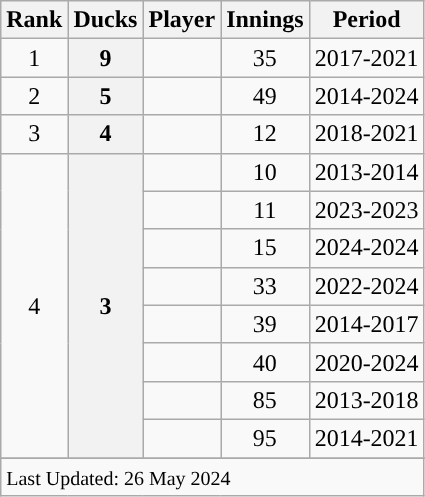<table class="wikitable">
<tr>
<th style="text-align:center;">Rank</th>
<th style="text-align:center;">Ducks</th>
<th style="text-align:center;">Player</th>
<th style="text-align:center;">Innings</th>
<th style="text-align:center;">Period</th>
</tr>
<tr>
<td align=center>1</td>
<th scope=row style=text-align:center;>9</th>
<td></td>
<td align=center>35</td>
<td>2017-2021</td>
</tr>
<tr>
<td align=center>2</td>
<th scope=row style=text-align:center;>5</th>
<td></td>
<td align=center>49</td>
<td>2014-2024</td>
</tr>
<tr>
<td align=center>3</td>
<th scope=row style=text-align:center;>4</th>
<td></td>
<td align=center>12</td>
<td>2018-2021</td>
</tr>
<tr>
<td align=center rowspan=8>4</td>
<th scope=row style=text-align:center; rowspan=8>3</th>
<td></td>
<td align=center>10</td>
<td>2013-2014</td>
</tr>
<tr>
<td></td>
<td align=center>11</td>
<td>2023-2023</td>
</tr>
<tr>
<td></td>
<td align=center>15</td>
<td>2024-2024</td>
</tr>
<tr>
<td></td>
<td align=center>33</td>
<td>2022-2024</td>
</tr>
<tr>
<td></td>
<td align=center>39</td>
<td>2014-2017</td>
</tr>
<tr>
<td></td>
<td align=center>40</td>
<td>2020-2024</td>
</tr>
<tr>
<td></td>
<td align=center>85</td>
<td>2013-2018</td>
</tr>
<tr>
<td></td>
<td align=center>95</td>
<td>2014-2021</td>
</tr>
<tr>
</tr>
<tr class=sortbottom>
<td colspan=6><small>Last Updated: 26 May 2024</small></td>
</tr>
</table>
